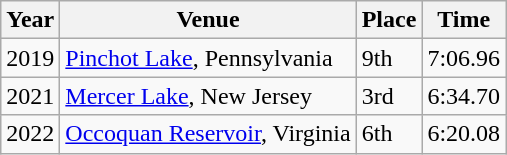<table class="wikitable">
<tr>
<th>Year</th>
<th>Venue</th>
<th>Place</th>
<th>Time</th>
</tr>
<tr>
<td>2019</td>
<td><a href='#'>Pinchot Lake</a>, Pennsylvania</td>
<td>9th</td>
<td>7:06.96</td>
</tr>
<tr>
<td>2021</td>
<td><a href='#'>Mercer Lake</a>, New Jersey</td>
<td>3rd</td>
<td>6:34.70</td>
</tr>
<tr>
<td>2022</td>
<td><a href='#'>Occoquan Reservoir</a>, Virginia</td>
<td>6th</td>
<td>6:20.08</td>
</tr>
</table>
